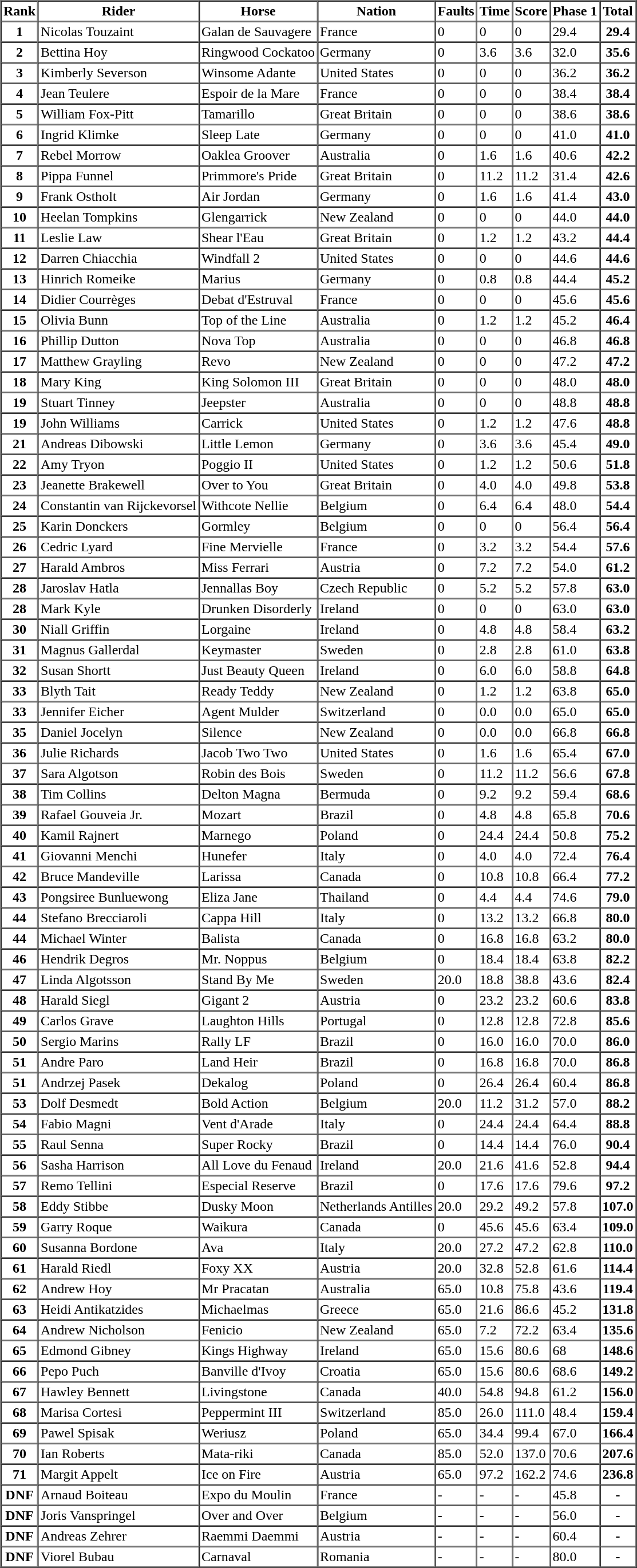<table | border=1 cellpadding=2 cellspacing=0>
<tr>
<th>Rank</th>
<th>Rider</th>
<th>Horse</th>
<th>Nation</th>
<th>Faults</th>
<th>Time</th>
<th>Score</th>
<th>Phase 1</th>
<th>Total</th>
</tr>
<tr>
<th>1</th>
<td>Nicolas Touzaint</td>
<td>Galan de Sauvagere</td>
<td> France</td>
<td>0</td>
<td>0</td>
<td>0</td>
<td>29.4</td>
<th>29.4</th>
</tr>
<tr>
<th>2</th>
<td>Bettina Hoy</td>
<td>Ringwood Cockatoo</td>
<td> Germany</td>
<td>0</td>
<td>3.6</td>
<td>3.6</td>
<td>32.0</td>
<th>35.6</th>
</tr>
<tr>
<th>3</th>
<td>Kimberly Severson</td>
<td>Winsome Adante</td>
<td> United States</td>
<td>0</td>
<td>0</td>
<td>0</td>
<td>36.2</td>
<th>36.2</th>
</tr>
<tr>
<th>4</th>
<td>Jean Teulere</td>
<td>Espoir de la Mare</td>
<td> France</td>
<td>0</td>
<td>0</td>
<td>0</td>
<td>38.4</td>
<th>38.4</th>
</tr>
<tr>
<th>5</th>
<td>William Fox-Pitt</td>
<td>Tamarillo</td>
<td> Great Britain</td>
<td>0</td>
<td>0</td>
<td>0</td>
<td>38.6</td>
<th>38.6</th>
</tr>
<tr>
<th>6</th>
<td>Ingrid Klimke</td>
<td>Sleep Late</td>
<td> Germany</td>
<td>0</td>
<td>0</td>
<td>0</td>
<td>41.0</td>
<th>41.0</th>
</tr>
<tr>
<th>7</th>
<td>Rebel Morrow</td>
<td>Oaklea Groover</td>
<td> Australia</td>
<td>0</td>
<td>1.6</td>
<td>1.6</td>
<td>40.6</td>
<th>42.2</th>
</tr>
<tr>
<th>8</th>
<td>Pippa Funnel</td>
<td>Primmore's Pride</td>
<td> Great Britain</td>
<td>0</td>
<td>11.2</td>
<td>11.2</td>
<td>31.4</td>
<th>42.6</th>
</tr>
<tr>
<th>9</th>
<td>Frank Ostholt</td>
<td>Air Jordan</td>
<td> Germany</td>
<td>0</td>
<td>1.6</td>
<td>1.6</td>
<td>41.4</td>
<th>43.0</th>
</tr>
<tr>
<th>10</th>
<td>Heelan Tompkins</td>
<td>Glengarrick</td>
<td> New Zealand</td>
<td>0</td>
<td>0</td>
<td>0</td>
<td>44.0</td>
<th>44.0</th>
</tr>
<tr>
<th>11</th>
<td>Leslie Law</td>
<td>Shear l'Eau</td>
<td> Great Britain</td>
<td>0</td>
<td>1.2</td>
<td>1.2</td>
<td>43.2</td>
<th>44.4</th>
</tr>
<tr>
<th>12</th>
<td>Darren Chiacchia</td>
<td>Windfall 2</td>
<td> United States</td>
<td>0</td>
<td>0</td>
<td>0</td>
<td>44.6</td>
<th>44.6</th>
</tr>
<tr>
<th>13</th>
<td>Hinrich Romeike</td>
<td>Marius</td>
<td> Germany</td>
<td>0</td>
<td>0.8</td>
<td>0.8</td>
<td>44.4</td>
<th>45.2</th>
</tr>
<tr>
<th>14</th>
<td>Didier Courrèges</td>
<td>Debat d'Estruval</td>
<td> France</td>
<td>0</td>
<td>0</td>
<td>0</td>
<td>45.6</td>
<th>45.6</th>
</tr>
<tr>
<th>15</th>
<td>Olivia Bunn</td>
<td>Top of the Line</td>
<td> Australia</td>
<td>0</td>
<td>1.2</td>
<td>1.2</td>
<td>45.2</td>
<th>46.4</th>
</tr>
<tr>
<th>16</th>
<td>Phillip Dutton</td>
<td>Nova Top</td>
<td> Australia</td>
<td>0</td>
<td>0</td>
<td>0</td>
<td>46.8</td>
<th>46.8</th>
</tr>
<tr>
<th>17</th>
<td>Matthew Grayling</td>
<td>Revo</td>
<td> New Zealand</td>
<td>0</td>
<td>0</td>
<td>0</td>
<td>47.2</td>
<th>47.2</th>
</tr>
<tr>
<th>18</th>
<td>Mary King</td>
<td>King Solomon III</td>
<td> Great Britain</td>
<td>0</td>
<td>0</td>
<td>0</td>
<td>48.0</td>
<th>48.0</th>
</tr>
<tr>
<th>19</th>
<td>Stuart Tinney</td>
<td>Jeepster</td>
<td> Australia</td>
<td>0</td>
<td>0</td>
<td>0</td>
<td>48.8</td>
<th>48.8</th>
</tr>
<tr>
<th>19</th>
<td>John Williams</td>
<td>Carrick</td>
<td> United States</td>
<td>0</td>
<td>1.2</td>
<td>1.2</td>
<td>47.6</td>
<th>48.8</th>
</tr>
<tr>
<th>21</th>
<td>Andreas Dibowski</td>
<td>Little Lemon</td>
<td> Germany</td>
<td>0</td>
<td>3.6</td>
<td>3.6</td>
<td>45.4</td>
<th>49.0</th>
</tr>
<tr>
<th>22</th>
<td>Amy Tryon</td>
<td>Poggio II</td>
<td> United States</td>
<td>0</td>
<td>1.2</td>
<td>1.2</td>
<td>50.6</td>
<th>51.8</th>
</tr>
<tr>
<th>23</th>
<td>Jeanette Brakewell</td>
<td>Over to You</td>
<td> Great Britain</td>
<td>0</td>
<td>4.0</td>
<td>4.0</td>
<td>49.8</td>
<th>53.8</th>
</tr>
<tr>
<th>24</th>
<td>Constantin van Rijckevorsel</td>
<td>Withcote Nellie</td>
<td> Belgium</td>
<td>0</td>
<td>6.4</td>
<td>6.4</td>
<td>48.0</td>
<th>54.4</th>
</tr>
<tr>
<th>25</th>
<td>Karin Donckers</td>
<td>Gormley</td>
<td> Belgium</td>
<td>0</td>
<td>0</td>
<td>0</td>
<td>56.4</td>
<th>56.4</th>
</tr>
<tr>
<th>26</th>
<td>Cedric Lyard</td>
<td>Fine Mervielle</td>
<td> France</td>
<td>0</td>
<td>3.2</td>
<td>3.2</td>
<td>54.4</td>
<th>57.6</th>
</tr>
<tr>
<th>27</th>
<td>Harald Ambros</td>
<td>Miss Ferrari</td>
<td> Austria</td>
<td>0</td>
<td>7.2</td>
<td>7.2</td>
<td>54.0</td>
<th>61.2</th>
</tr>
<tr>
<th>28</th>
<td>Jaroslav Hatla</td>
<td>Jennallas Boy</td>
<td> Czech Republic</td>
<td>0</td>
<td>5.2</td>
<td>5.2</td>
<td>57.8</td>
<th>63.0</th>
</tr>
<tr>
<th>28</th>
<td>Mark Kyle</td>
<td>Drunken Disorderly</td>
<td> Ireland</td>
<td>0</td>
<td>0</td>
<td>0</td>
<td>63.0</td>
<th>63.0</th>
</tr>
<tr>
<th>30</th>
<td>Niall Griffin</td>
<td>Lorgaine</td>
<td> Ireland</td>
<td>0</td>
<td>4.8</td>
<td>4.8</td>
<td>58.4</td>
<th>63.2</th>
</tr>
<tr>
<th>31</th>
<td>Magnus Gallerdal</td>
<td>Keymaster</td>
<td> Sweden</td>
<td>0</td>
<td>2.8</td>
<td>2.8</td>
<td>61.0</td>
<th>63.8</th>
</tr>
<tr>
<th>32</th>
<td>Susan Shortt</td>
<td>Just Beauty Queen</td>
<td> Ireland</td>
<td>0</td>
<td>6.0</td>
<td>6.0</td>
<td>58.8</td>
<th>64.8</th>
</tr>
<tr>
<th>33</th>
<td>Blyth Tait</td>
<td>Ready Teddy</td>
<td> New Zealand</td>
<td>0</td>
<td>1.2</td>
<td>1.2</td>
<td>63.8</td>
<th>65.0</th>
</tr>
<tr>
<th>33</th>
<td>Jennifer Eicher</td>
<td>Agent Mulder</td>
<td> Switzerland</td>
<td>0</td>
<td>0.0</td>
<td>0.0</td>
<td>65.0</td>
<th>65.0</th>
</tr>
<tr>
<th>35</th>
<td>Daniel Jocelyn</td>
<td>Silence</td>
<td> New Zealand</td>
<td>0</td>
<td>0.0</td>
<td>0.0</td>
<td>66.8</td>
<th>66.8</th>
</tr>
<tr>
<th>36</th>
<td>Julie Richards</td>
<td>Jacob Two Two</td>
<td> United States</td>
<td>0</td>
<td>1.6</td>
<td>1.6</td>
<td>65.4</td>
<th>67.0</th>
</tr>
<tr>
<th>37</th>
<td>Sara Algotson</td>
<td>Robin des Bois</td>
<td> Sweden</td>
<td>0</td>
<td>11.2</td>
<td>11.2</td>
<td>56.6</td>
<th>67.8</th>
</tr>
<tr>
<th>38</th>
<td>Tim Collins</td>
<td>Delton Magna</td>
<td> Bermuda</td>
<td>0</td>
<td>9.2</td>
<td>9.2</td>
<td>59.4</td>
<th>68.6</th>
</tr>
<tr>
<th>39</th>
<td>Rafael Gouveia Jr.</td>
<td>Mozart</td>
<td> Brazil</td>
<td>0</td>
<td>4.8</td>
<td>4.8</td>
<td>65.8</td>
<th>70.6</th>
</tr>
<tr>
<th>40</th>
<td>Kamil Rajnert</td>
<td>Marnego</td>
<td> Poland</td>
<td>0</td>
<td>24.4</td>
<td>24.4</td>
<td>50.8</td>
<th>75.2</th>
</tr>
<tr>
<th>41</th>
<td>Giovanni Menchi</td>
<td>Hunefer</td>
<td> Italy</td>
<td>0</td>
<td>4.0</td>
<td>4.0</td>
<td>72.4</td>
<th>76.4</th>
</tr>
<tr>
<th>42</th>
<td>Bruce Mandeville</td>
<td>Larissa</td>
<td> Canada</td>
<td>0</td>
<td>10.8</td>
<td>10.8</td>
<td>66.4</td>
<th>77.2</th>
</tr>
<tr>
<th>43</th>
<td>Pongsiree Bunluewong</td>
<td>Eliza Jane</td>
<td> Thailand</td>
<td>0</td>
<td>4.4</td>
<td>4.4</td>
<td>74.6</td>
<th>79.0</th>
</tr>
<tr>
<th>44</th>
<td>Stefano Brecciaroli</td>
<td>Cappa Hill</td>
<td> Italy</td>
<td>0</td>
<td>13.2</td>
<td>13.2</td>
<td>66.8</td>
<th>80.0</th>
</tr>
<tr>
<th>44</th>
<td>Michael Winter</td>
<td>Balista</td>
<td> Canada</td>
<td>0</td>
<td>16.8</td>
<td>16.8</td>
<td>63.2</td>
<th>80.0</th>
</tr>
<tr>
<th>46</th>
<td>Hendrik Degros</td>
<td>Mr. Noppus</td>
<td> Belgium</td>
<td>0</td>
<td>18.4</td>
<td>18.4</td>
<td>63.8</td>
<th>82.2</th>
</tr>
<tr>
<th>47</th>
<td>Linda Algotsson</td>
<td>Stand By Me</td>
<td> Sweden</td>
<td>20.0</td>
<td>18.8</td>
<td>38.8</td>
<td>43.6</td>
<th>82.4</th>
</tr>
<tr>
<th>48</th>
<td>Harald Siegl</td>
<td>Gigant 2</td>
<td> Austria</td>
<td>0</td>
<td>23.2</td>
<td>23.2</td>
<td>60.6</td>
<th>83.8</th>
</tr>
<tr>
<th>49</th>
<td>Carlos Grave</td>
<td>Laughton Hills</td>
<td> Portugal</td>
<td>0</td>
<td>12.8</td>
<td>12.8</td>
<td>72.8</td>
<th>85.6</th>
</tr>
<tr>
<th>50</th>
<td>Sergio Marins</td>
<td>Rally LF</td>
<td> Brazil</td>
<td>0</td>
<td>16.0</td>
<td>16.0</td>
<td>70.0</td>
<th>86.0</th>
</tr>
<tr>
<th>51</th>
<td>Andre Paro</td>
<td>Land Heir</td>
<td> Brazil</td>
<td>0</td>
<td>16.8</td>
<td>16.8</td>
<td>70.0</td>
<th>86.8</th>
</tr>
<tr>
<th>51</th>
<td>Andrzej Pasek</td>
<td>Dekalog</td>
<td> Poland</td>
<td>0</td>
<td>26.4</td>
<td>26.4</td>
<td>60.4</td>
<th>86.8</th>
</tr>
<tr>
<th>53</th>
<td>Dolf Desmedt</td>
<td>Bold Action</td>
<td> Belgium</td>
<td>20.0</td>
<td>11.2</td>
<td>31.2</td>
<td>57.0</td>
<th>88.2</th>
</tr>
<tr>
<th>54</th>
<td>Fabio Magni</td>
<td>Vent d'Arade</td>
<td> Italy</td>
<td>0</td>
<td>24.4</td>
<td>24.4</td>
<td>64.4</td>
<th>88.8</th>
</tr>
<tr>
<th>55</th>
<td>Raul Senna</td>
<td>Super Rocky</td>
<td> Brazil</td>
<td>0</td>
<td>14.4</td>
<td>14.4</td>
<td>76.0</td>
<th>90.4</th>
</tr>
<tr>
<th>56</th>
<td>Sasha Harrison</td>
<td>All Love du Fenaud</td>
<td> Ireland</td>
<td>20.0</td>
<td>21.6</td>
<td>41.6</td>
<td>52.8</td>
<th>94.4</th>
</tr>
<tr>
<th>57</th>
<td>Remo Tellini</td>
<td>Especial Reserve</td>
<td> Brazil</td>
<td>0</td>
<td>17.6</td>
<td>17.6</td>
<td>79.6</td>
<th>97.2</th>
</tr>
<tr>
<th>58</th>
<td>Eddy Stibbe</td>
<td>Dusky Moon</td>
<td> Netherlands Antilles</td>
<td>20.0</td>
<td>29.2</td>
<td>49.2</td>
<td>57.8</td>
<th>107.0</th>
</tr>
<tr>
<th>59</th>
<td>Garry Roque</td>
<td>Waikura</td>
<td> Canada</td>
<td>0</td>
<td>45.6</td>
<td>45.6</td>
<td>63.4</td>
<th>109.0</th>
</tr>
<tr>
<th>60</th>
<td>Susanna Bordone</td>
<td>Ava</td>
<td> Italy</td>
<td>20.0</td>
<td>27.2</td>
<td>47.2</td>
<td>62.8</td>
<th>110.0</th>
</tr>
<tr>
<th>61</th>
<td>Harald Riedl</td>
<td>Foxy XX</td>
<td> Austria</td>
<td>20.0</td>
<td>32.8</td>
<td>52.8</td>
<td>61.6</td>
<th>114.4</th>
</tr>
<tr>
<th>62</th>
<td>Andrew Hoy</td>
<td>Mr Pracatan</td>
<td> Australia</td>
<td>65.0</td>
<td>10.8</td>
<td>75.8</td>
<td>43.6</td>
<th>119.4</th>
</tr>
<tr>
<th>63</th>
<td>Heidi Antikatzides</td>
<td>Michaelmas</td>
<td> Greece</td>
<td>65.0</td>
<td>21.6</td>
<td>86.6</td>
<td>45.2</td>
<th>131.8</th>
</tr>
<tr>
<th>64</th>
<td>Andrew Nicholson</td>
<td>Fenicio</td>
<td> New Zealand</td>
<td>65.0</td>
<td>7.2</td>
<td>72.2</td>
<td>63.4</td>
<th>135.6</th>
</tr>
<tr>
<th>65</th>
<td>Edmond Gibney</td>
<td>Kings Highway</td>
<td> Ireland</td>
<td>65.0</td>
<td>15.6</td>
<td>80.6</td>
<td>68</td>
<th>148.6</th>
</tr>
<tr>
<th>66</th>
<td>Pepo Puch</td>
<td>Banville d'Ivoy</td>
<td> Croatia</td>
<td>65.0</td>
<td>15.6</td>
<td>80.6</td>
<td>68.6</td>
<th>149.2</th>
</tr>
<tr>
<th>67</th>
<td>Hawley Bennett</td>
<td>Livingstone</td>
<td> Canada</td>
<td>40.0</td>
<td>54.8</td>
<td>94.8</td>
<td>61.2</td>
<th>156.0</th>
</tr>
<tr>
<th>68</th>
<td>Marisa Cortesi</td>
<td>Peppermint III</td>
<td> Switzerland</td>
<td>85.0</td>
<td>26.0</td>
<td>111.0</td>
<td>48.4</td>
<th>159.4</th>
</tr>
<tr>
<th>69</th>
<td>Pawel Spisak</td>
<td>Weriusz</td>
<td> Poland</td>
<td>65.0</td>
<td>34.4</td>
<td>99.4</td>
<td>67.0</td>
<th>166.4</th>
</tr>
<tr>
<th>70</th>
<td>Ian Roberts</td>
<td>Mata-riki</td>
<td> Canada</td>
<td>85.0</td>
<td>52.0</td>
<td>137.0</td>
<td>70.6</td>
<th>207.6</th>
</tr>
<tr>
<th>71</th>
<td>Margit Appelt</td>
<td>Ice on Fire</td>
<td> Austria</td>
<td>65.0</td>
<td>97.2</td>
<td>162.2</td>
<td>74.6</td>
<th>236.8</th>
</tr>
<tr>
<th>DNF</th>
<td>Arnaud Boiteau</td>
<td>Expo du Moulin</td>
<td> France</td>
<td>-</td>
<td>-</td>
<td>-</td>
<td>45.8</td>
<th>-</th>
</tr>
<tr>
<th>DNF</th>
<td>Joris Vanspringel</td>
<td>Over and Over</td>
<td> Belgium</td>
<td>-</td>
<td>-</td>
<td>-</td>
<td>56.0</td>
<th>-</th>
</tr>
<tr>
<th>DNF</th>
<td>Andreas Zehrer</td>
<td>Raemmi Daemmi</td>
<td> Austria</td>
<td>-</td>
<td>-</td>
<td>-</td>
<td>60.4</td>
<th>-</th>
</tr>
<tr>
<th>DNF</th>
<td>Viorel Bubau</td>
<td>Carnaval</td>
<td> Romania</td>
<td>-</td>
<td>-</td>
<td>-</td>
<td>80.0</td>
<th>-</th>
</tr>
</table>
